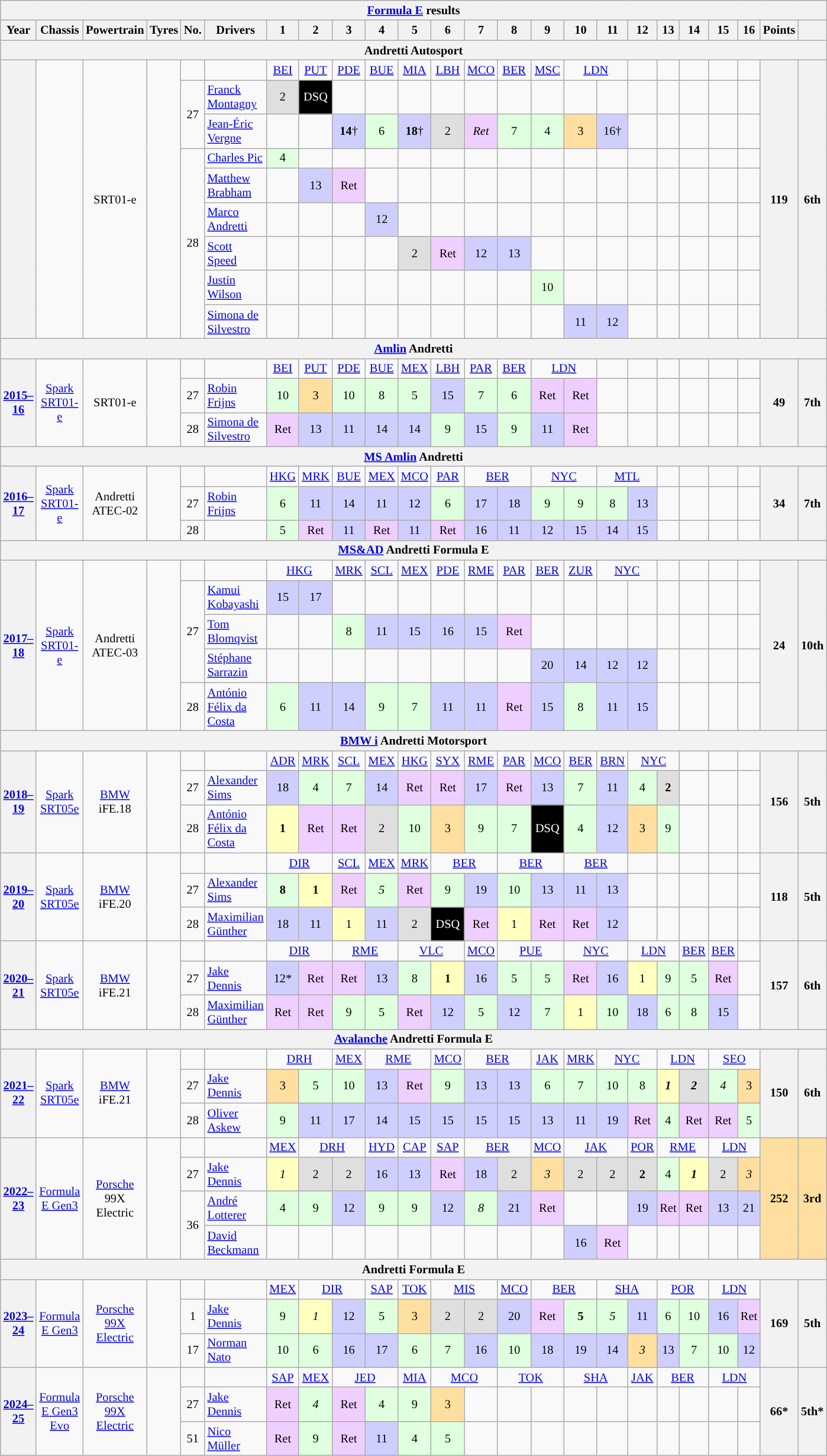<table class="wikitable mw-collapsible mw-collapsed" style="text-align:center; font-size:85%; width:700px">
<tr>
<th colspan="24"><a href='#'>Formula E</a> results</th>
</tr>
<tr valign="top">
<th valign="middle">Year</th>
<th valign="middle">Chassis</th>
<th valign="middle">Powertrain</th>
<th valign="middle">Tyres</th>
<th valign="middle">No.</th>
<th valign="middle">Drivers</th>
<th style="width:26px;">1</th>
<th style="width:26px;">2</th>
<th style="width:26px;">3</th>
<th style="width:26px;">4</th>
<th style="width:26px;">5</th>
<th style="width:26px;">6</th>
<th style="width:26px;">7</th>
<th style="width:26px;">8</th>
<th style="width:26px;">9</th>
<th style="width:26px;">10</th>
<th style="width:26px;">11</th>
<th style="width:26px;">12</th>
<th style="width:26px;">13</th>
<th style="width:26px;">14</th>
<th style="width:26px;">15</th>
<th style="width:26px;">16</th>
<th valign="middle">Points</th>
<th></th>
</tr>
<tr>
<th colspan="24">Andretti Autosport</th>
</tr>
<tr>
<th rowspan=9 align="center"></th>
<td rowspan=9 align="center"></td>
<td rowspan=9 align="center">SRT01-e</td>
<td rowspan=9 align="center"></td>
<td></td>
<td></td>
<td><a href='#'>BEI</a></td>
<td><a href='#'>PUT</a></td>
<td><a href='#'>PDE</a></td>
<td><a href='#'>BUE</a></td>
<td><a href='#'>MIA</a></td>
<td><a href='#'>LBH</a></td>
<td><a href='#'>MCO</a></td>
<td><a href='#'>BER</a></td>
<td><a href='#'>MSC</a></td>
<td colspan=2><a href='#'>LDN</a></td>
<td></td>
<td></td>
<td></td>
<td></td>
<td></td>
<th rowspan=9>119</th>
<th rowspan=9>6th</th>
</tr>
<tr>
<td rowspan="2" align="center">27</td>
<td align="left"> <a href='#'>Franck Montagny</a></td>
<td style="background:#DFDFDF;">2</td>
<td style="background:#000000; color:white">DSQ</td>
<td></td>
<td></td>
<td></td>
<td></td>
<td></td>
<td></td>
<td></td>
<td></td>
<td></td>
<td></td>
<td></td>
<td></td>
<td></td>
<td></td>
</tr>
<tr>
<td align="left"> <a href='#'>Jean-Éric Vergne</a></td>
<td></td>
<td></td>
<td style="background:#CFCFFF;"><strong>14</strong>†</td>
<td style="background:#DFFFDF;">6</td>
<td style="background:#CFCFFF;"><strong>18</strong>†</td>
<td style="background:#DFDFDF;">2</td>
<td style="background:#EFCFFF;"><em>Ret</em></td>
<td style="background:#DFFFDF;">7</td>
<td style="background:#DFFFDF;">4</td>
<td style="background:#FFDF9F;">3</td>
<td style="background:#CFCFFF;">16†</td>
<td></td>
<td></td>
<td></td>
<td></td>
<td></td>
</tr>
<tr>
<td rowspan= 6 align="center">28</td>
<td align="left"> <a href='#'>Charles Pic</a></td>
<td style="background:#DFFFDF;">4</td>
<td></td>
<td></td>
<td></td>
<td></td>
<td></td>
<td></td>
<td></td>
<td></td>
<td></td>
<td></td>
<td></td>
<td></td>
<td></td>
<td></td>
<td></td>
</tr>
<tr>
<td align="left"> <a href='#'>Matthew Brabham</a></td>
<td></td>
<td style="background:#CFCFFF;">13</td>
<td style="background:#EFCFFF;">Ret</td>
<td></td>
<td></td>
<td></td>
<td></td>
<td></td>
<td></td>
<td></td>
<td></td>
<td></td>
<td></td>
<td></td>
<td></td>
<td></td>
</tr>
<tr>
<td align="left"> <a href='#'>Marco Andretti</a></td>
<td></td>
<td></td>
<td></td>
<td style="background:#CFCFFF;">12</td>
<td></td>
<td></td>
<td></td>
<td></td>
<td></td>
<td></td>
<td></td>
<td></td>
<td></td>
<td></td>
<td></td>
<td></td>
</tr>
<tr>
<td align="left"> <a href='#'>Scott Speed</a></td>
<td></td>
<td></td>
<td></td>
<td></td>
<td style="background:#DFDFDF;">2</td>
<td style="background:#EFCFFF;">Ret</td>
<td style="background:#CFCFFF;">12</td>
<td style="background:#CFCFFF;">13</td>
<td></td>
<td></td>
<td></td>
<td></td>
<td></td>
<td></td>
<td></td>
<td></td>
</tr>
<tr>
<td align="left"> <a href='#'>Justin Wilson</a></td>
<td></td>
<td></td>
<td></td>
<td></td>
<td></td>
<td></td>
<td></td>
<td></td>
<td style="background:#DFFFDF;">10</td>
<td></td>
<td></td>
<td></td>
<td></td>
<td></td>
<td></td>
<td></td>
</tr>
<tr>
<td align="left"> <a href='#'>Simona de Silvestro</a></td>
<td></td>
<td></td>
<td></td>
<td></td>
<td></td>
<td></td>
<td></td>
<td></td>
<td></td>
<td style="background:#CFCFFF;">11</td>
<td style="background:#CFCFFF;">12</td>
<td></td>
<td></td>
<td></td>
<td></td>
<td></td>
</tr>
<tr>
<th colspan="24"><a href='#'>Amlin</a> Andretti</th>
</tr>
<tr>
<th rowspan=3 align="center"><a href='#'>2015–16</a></th>
<td rowspan=3 align="center"><a href='#'>Spark</a> <a href='#'>SRT01-e</a></td>
<td rowspan=3 align="center">SRT01-e</td>
<td rowspan=3 align="center"></td>
<td></td>
<td></td>
<td><a href='#'>BEI</a></td>
<td><a href='#'>PUT</a></td>
<td><a href='#'>PDE</a></td>
<td><a href='#'>BUE</a></td>
<td><a href='#'>MEX</a></td>
<td><a href='#'>LBH</a></td>
<td><a href='#'>PAR</a></td>
<td><a href='#'>BER</a></td>
<td colspan=2><a href='#'>LDN</a></td>
<td></td>
<td></td>
<td></td>
<td></td>
<td></td>
<td></td>
<th style="background:;" rowspan=3>49</th>
<th style="background:;" rowspan=3>7th</th>
</tr>
<tr>
<td>27</td>
<td align="left"> <a href='#'>Robin Frijns</a></td>
<td style="background:#DFFFDF;">10</td>
<td style="background:#FFDF9F;">3</td>
<td style="background:#DFFFDF;">10</td>
<td style="background:#DFFFDF;">8</td>
<td style="background:#DFFFDF;">5</td>
<td style="background:#CFCFFF;">15</td>
<td style="background:#DFFFDF;">7</td>
<td style="background:#DFFFDF;">6</td>
<td style="background:#EFCFFF;">Ret</td>
<td style="background:#EFCFFF;">Ret</td>
<td></td>
<td></td>
<td></td>
<td></td>
<td></td>
<td></td>
</tr>
<tr>
<td>28</td>
<td align="left"> <a href='#'>Simona de Silvestro</a></td>
<td style="background:#EFCFFF;">Ret</td>
<td style="background:#CFCFFF;">13</td>
<td style="background:#CFCFFF;">11</td>
<td style="background:#CFCFFF;">14</td>
<td style="background:#CFCFFF;">14</td>
<td style="background:#DFFFDF;">9</td>
<td style="background:#CFCFFF;">15</td>
<td style="background:#DFFFDF;">9</td>
<td style="background:#CFCFFF;">11</td>
<td style="background:#EFCFFF;">Ret</td>
<td></td>
<td></td>
<td></td>
<td></td>
<td></td>
<td></td>
</tr>
<tr>
<th colspan="24"><a href='#'>MS Amlin</a> Andretti</th>
</tr>
<tr>
<th rowspan=3 align="center"><a href='#'>2016–17</a></th>
<td rowspan=3 align="center"><a href='#'>Spark</a> <a href='#'>SRT01-e</a></td>
<td rowspan=3 align="center">Andretti ATEC-02</td>
<td rowspan=3 align="center"></td>
<td></td>
<td></td>
<td><a href='#'>HKG</a></td>
<td><a href='#'>MRK</a></td>
<td><a href='#'>BUE</a></td>
<td><a href='#'>MEX</a></td>
<td><a href='#'>MCO</a></td>
<td><a href='#'>PAR</a></td>
<td colspan=2><a href='#'>BER</a></td>
<td colspan=2><a href='#'>NYC</a></td>
<td colspan=2><a href='#'>MTL</a></td>
<td></td>
<td></td>
<td></td>
<td></td>
<th rowspan=3>34</th>
<th rowspan=3>7th</th>
</tr>
<tr>
<td>27</td>
<td align="left"> <a href='#'>Robin Frijns</a></td>
<td style="background:#DFFFDF;">6</td>
<td style="background:#CFCFFF;">11</td>
<td style="background:#CFCFFF;">14</td>
<td style="background:#CFCFFF;">11</td>
<td style="background:#CFCFFF;">12</td>
<td style="background:#DFFFDF;">6</td>
<td style="background:#CFCFFF;">17</td>
<td style="background:#CFCFFF;">18</td>
<td style="background:#DFFFDF;">9</td>
<td style="background:#DFFFDF;">9</td>
<td style="background:#DFFFDF;">8</td>
<td style="background:#CFCFFF;">13</td>
<td></td>
<td></td>
<td></td>
<td></td>
</tr>
<tr>
<td>28</td>
<td align="left"></td>
<td style="background:#DFFFDF;">5</td>
<td style="background:#EFCFFF;">Ret</td>
<td style="background:#CFCFFF;">11</td>
<td style="background:#EFCFFF;">Ret</td>
<td style="background:#CFCFFF;">11</td>
<td style="background:#EFCFFF;">Ret</td>
<td style="background:#CFCFFF;">16</td>
<td style="background:#CFCFFF;">11</td>
<td style="background:#CFCFFF;">12</td>
<td style="background:#CFCFFF;">15</td>
<td style="background:#CFCFFF;">14</td>
<td style="background:#CFCFFF;">15</td>
<td></td>
<td></td>
<td></td>
<td></td>
</tr>
<tr>
<th colspan="24"><a href='#'>MS&AD</a> Andretti Formula E</th>
</tr>
<tr>
<th rowspan=5><a href='#'>2017–18</a></th>
<td rowspan=5><a href='#'>Spark</a> <a href='#'>SRT01-e</a></td>
<td rowspan=5>Andretti ATEC-03</td>
<td rowspan=5></td>
<td></td>
<td></td>
<td colspan=2><a href='#'>HKG</a></td>
<td><a href='#'>MRK</a></td>
<td><a href='#'>SCL</a></td>
<td><a href='#'>MEX</a></td>
<td><a href='#'>PDE</a></td>
<td><a href='#'>RME</a></td>
<td><a href='#'>PAR</a></td>
<td><a href='#'>BER</a></td>
<td><a href='#'>ZUR</a></td>
<td colspan=2><a href='#'>NYC</a></td>
<td></td>
<td></td>
<td></td>
<td></td>
<th rowspan=5>24</th>
<th rowspan=5>10th</th>
</tr>
<tr>
<td rowspan="3">27</td>
<td align="left"> <a href='#'>Kamui Kobayashi</a></td>
<td style="background:#CFCFFF;">15</td>
<td style="background:#CFCFFF;">17</td>
<td></td>
<td></td>
<td></td>
<td></td>
<td></td>
<td></td>
<td></td>
<td></td>
<td></td>
<td></td>
<td></td>
<td></td>
<td></td>
<td></td>
</tr>
<tr>
<td align="left"> <a href='#'>Tom Blomqvist</a></td>
<td></td>
<td></td>
<td style="background:#DFFFDF;">8</td>
<td style="background:#CFCFFF;">11</td>
<td style="background:#CFCFFF;">15</td>
<td style="background:#CFCFFF;">16</td>
<td style="background:#CFCFFF;">15</td>
<td style="background:#EFCFFF;">Ret</td>
<td></td>
<td></td>
<td></td>
<td></td>
<td></td>
<td></td>
<td></td>
<td></td>
</tr>
<tr>
<td align="left"> <a href='#'>Stéphane Sarrazin</a></td>
<td></td>
<td></td>
<td></td>
<td></td>
<td></td>
<td></td>
<td></td>
<td></td>
<td style="background:#CFCFFF;">20</td>
<td style="background:#CFCFFF;">14</td>
<td style="background:#CFCFFF;">12</td>
<td style="background:#CFCFFF;">12</td>
<td></td>
<td></td>
<td></td>
<td></td>
</tr>
<tr>
<td>28</td>
<td align="left"> <a href='#'>António Félix da Costa</a></td>
<td style="background:#DFFFDF;">6</td>
<td style="background:#CFCFFF;">11</td>
<td style="background:#CFCFFF;">14</td>
<td style="background:#DFFFDF;">9</td>
<td style="background:#DFFFDF;">7</td>
<td style="background:#CFCFFF;">11</td>
<td style="background:#CFCFFF;">11</td>
<td style="background:#EFCFFF;">Ret</td>
<td style="background:#CFCFFF;">15</td>
<td style="background:#DFFFDF;">8</td>
<td style="background:#CFCFFF;">11</td>
<td style="background:#CFCFFF;">15</td>
<td></td>
<td></td>
<td></td>
<td></td>
</tr>
<tr>
<th colspan="24"><a href='#'>BMW i</a> Andretti Motorsport</th>
</tr>
<tr>
<th rowspan=3><a href='#'>2018–19</a></th>
<td rowspan=3><a href='#'>Spark</a> <a href='#'>SRT05e</a></td>
<td rowspan=3><a href='#'>BMW</a> iFE.18</td>
<td rowspan=3></td>
<td></td>
<td></td>
<td><a href='#'>ADR</a></td>
<td><a href='#'>MRK</a></td>
<td><a href='#'>SCL</a></td>
<td><a href='#'>MEX</a></td>
<td><a href='#'>HKG</a></td>
<td><a href='#'>SYX</a></td>
<td><a href='#'>RME</a></td>
<td><a href='#'>PAR</a></td>
<td><a href='#'>MCO</a></td>
<td><a href='#'>BER</a></td>
<td><a href='#'>BRN</a></td>
<td colspan=2><a href='#'>NYC</a></td>
<td></td>
<td></td>
<td></td>
<th rowspan=3>156</th>
<th rowspan=3>5th</th>
</tr>
<tr>
<td>27</td>
<td align="left"> <a href='#'>Alexander Sims</a></td>
<td style="background:#CFCFFF;">18</td>
<td style="background:#DFFFDF;">4</td>
<td style="background:#DFFFDF;">7</td>
<td style="background:#CFCFFF;">14</td>
<td style="background:#EFCFFF;">Ret</td>
<td style="background:#EFCFFF;">Ret</td>
<td style="background:#CFCFFF;">17</td>
<td style="background:#EFCFFF;">Ret</td>
<td style="background:#CFCFFF;">13</td>
<td style="background:#DFFFDF;">7</td>
<td style="background:#CFCFFF;">11</td>
<td style="background:#DFFFDF;">4</td>
<td style="background:#DFDFDF;"><strong>2</strong></td>
<td></td>
<td></td>
<td></td>
</tr>
<tr>
<td>28</td>
<td align="left"> <a href='#'>António Félix da Costa</a></td>
<td style="background:#FFFFBF;"><strong>1</strong></td>
<td style="background:#EFCFFF;">Ret</td>
<td style="background:#EFCFFF;">Ret</td>
<td style="background:#DFDFDF;">2</td>
<td style="background:#DFFFDF;">10</td>
<td style='background:#FFDF9F;"'>3</td>
<td style="background:#DFFFDF;">9</td>
<td style="background:#DFFFDF;">7</td>
<td style="background:#000000; color:white">DSQ</td>
<td style="background:#DFFFDF;">4</td>
<td style="background:#CFCFFF;">12</td>
<td style="background:#FFDF9F;">3</td>
<td style="background:#DFFFDF;">9</td>
<td></td>
<td></td>
<td></td>
</tr>
<tr>
<th rowspan=3><a href='#'>2019–20</a></th>
<td rowspan=3><a href='#'>Spark</a> <a href='#'>SRT05e</a></td>
<td rowspan=3><a href='#'>BMW</a> iFE.20</td>
<td rowspan=3></td>
<td></td>
<td></td>
<td colspan=2><a href='#'>DIR</a></td>
<td><a href='#'>SCL</a></td>
<td><a href='#'>MEX</a></td>
<td><a href='#'>MRK</a></td>
<td colspan="2"><a href='#'>BER</a></td>
<td colspan="2"><a href='#'>BER</a></td>
<td colspan="2"><a href='#'>BER</a></td>
<td></td>
<td></td>
<td></td>
<td></td>
<td></td>
<th rowspan=3>118</th>
<th rowspan=3>5th</th>
</tr>
<tr>
<td>27</td>
<td align="left"> <a href='#'>Alexander Sims</a></td>
<td style="background:#DFFFDF;"><strong>8</strong></td>
<td style="background:#FFFFBF;"><strong>1</strong></td>
<td style="background:#EFCFFF;">Ret</td>
<td style="background:#DFFFDF;"><em>5</em></td>
<td style="background:#EFCFFF;">Ret</td>
<td style="background:#DFFFDF;">9</td>
<td style="background:#CFCFFF;">19</td>
<td style="background:#DFFFDF;">10</td>
<td style="background:#CFCFFF;">13</td>
<td style="background:#CFCFFF;">11</td>
<td style="background:#CFCFFF;">13</td>
<td></td>
<td></td>
<td></td>
<td></td>
<td></td>
</tr>
<tr>
<td>28</td>
<td align="left"> <a href='#'>Maximilian Günther</a></td>
<td style="background:#CFCFFF;">18</td>
<td style="background:#CFCFFF;">11</td>
<td style="background:#FFFFBF;">1</td>
<td style="background:#CFCFFF;">11</td>
<td style="background:#DFDFDF;">2</td>
<td style="background:#000000; color:white">DSQ</td>
<td style="background:#EFCFFF;">Ret</td>
<td style="background:#FFFFBF;">1</td>
<td style="background:#EFCFFF;">Ret</td>
<td style="background:#EFCFFF;">Ret</td>
<td style="background:#CFCFFF;">12</td>
<td></td>
<td></td>
<td></td>
<td></td>
<td></td>
</tr>
<tr>
<th rowspan=3><a href='#'>2020–21</a></th>
<td rowspan=3><a href='#'>Spark</a> <a href='#'>SRT05e</a></td>
<td rowspan=3><a href='#'>BMW</a> iFE.21</td>
<td rowspan=3></td>
<td></td>
<td></td>
<td colspan=2><a href='#'>DIR</a></td>
<td colspan=2><a href='#'>RME</a></td>
<td colspan=2><a href='#'>VLC</a></td>
<td><a href='#'>MCO</a></td>
<td colspan="2"><a href='#'>PUE</a></td>
<td colspan="2"><a href='#'>NYC</a></td>
<td colspan="2"><a href='#'>LDN</a></td>
<td><a href='#'>BER</a></td>
<td><a href='#'>BER</a></td>
<td></td>
<th rowspan=3>157</th>
<th rowspan=3>6th</th>
</tr>
<tr>
<td>27</td>
<td align="left"> <a href='#'>Jake Dennis</a></td>
<td style="background:#CFCFFF">12*</td>
<td style="background:#EFCFFF">Ret</td>
<td style="background:#EFCFFF">Ret</td>
<td style="background:#CFCFFF">13</td>
<td style="background:#DFFFDF">8</td>
<td style="background:#ffffbf"><strong>1</strong></td>
<td style="background:#CFCFFF">16</td>
<td style="background:#DFFFDF">5</td>
<td style="background:#DFFFDF">5</td>
<td style="background:#EFCFFF">Ret</td>
<td style="background:#CFCFFF">16</td>
<td style="background:#ffffbf">1</td>
<td style="background:#DFFFDF">9</td>
<td style="background:#DFFFDF">5</td>
<td style="background:#EFCFFF">Ret</td>
<td></td>
</tr>
<tr>
<td>28</td>
<td align="left"> <a href='#'>Maximilian Günther</a></td>
<td style="background:#EFCFFF">Ret</td>
<td style="background:#EFCFFF">Ret</td>
<td style="background:#DFFFDF">9</td>
<td style="background:#DFFFDF">5</td>
<td style="background:#EFCFFF">Ret</td>
<td style="background:#CFCFFF">12</td>
<td style="background:#DFFFDF">5</td>
<td style="background:#CFCFFF">12</td>
<td style="background:#DFFFDF">7</td>
<td style="background:#ffffbf">1</td>
<td style="background:#DFFFDF">10</td>
<td style="background:#CFCFFF">18</td>
<td style="background:#DFFFDF">6</td>
<td style="background:#DFFFDF">8</td>
<td style="background:#CFCFFF">15</td>
<td></td>
</tr>
<tr>
<th colspan="24"><a href='#'>Avalanche</a> Andretti Formula E</th>
</tr>
<tr>
<th rowspan="3"><a href='#'>2021–22</a></th>
<td rowspan="3"><a href='#'>Spark</a> <a href='#'>SRT05e</a></td>
<td rowspan="3"><a href='#'>BMW</a> iFE.21</td>
<td rowspan="3"></td>
<td></td>
<td></td>
<td colspan="2"><a href='#'>DRH</a></td>
<td><a href='#'>MEX</a></td>
<td colspan="2"><a href='#'>RME</a></td>
<td><a href='#'>MCO</a></td>
<td colspan="2"><a href='#'>BER</a></td>
<td><a href='#'>JAK</a></td>
<td><a href='#'>MRK</a></td>
<td colspan="2"><a href='#'>NYC</a></td>
<td colspan="2"><a href='#'>LDN</a></td>
<td colspan="2"><a href='#'>SEO</a></td>
<th rowspan="3">150</th>
<th rowspan="3">6th</th>
</tr>
<tr>
<td>27</td>
<td align="left"> <a href='#'>Jake Dennis</a></td>
<td style='background:#FFDF9F;"'>3</td>
<td style="background:#DFFFDF">5</td>
<td style="background:#DFFFDF">10</td>
<td style="background:#CFCFFF">13</td>
<td style="background:#EFCFFF">Ret</td>
<td style="background:#DFFFDF">9</td>
<td style="background:#CFCFFF">13</td>
<td style="background:#CFCFFF">13</td>
<td style="background:#DFFFDF">6</td>
<td style="background:#DFFFDF">7</td>
<td style="background:#DFFFDF">10</td>
<td style="background:#DFFFDF">8</td>
<td style="background:#ffffbf"><strong><em>1</em></strong></td>
<td style="background:#DFDFDF;"><strong><em>2</em></strong></td>
<td style="background:#DFFFDF"><em>4</em></td>
<td style='background:#FFDF9F;"'>3</td>
</tr>
<tr>
<td>28</td>
<td align="left"> <a href='#'>Oliver Askew</a></td>
<td style="background:#DFFFDF">9</td>
<td style="background:#CFCFFF">11</td>
<td style="background:#CFCFFF">17</td>
<td style="background:#CFCFFF">14</td>
<td style="background:#CFCFFF">15</td>
<td style="background:#CFCFFF">15</td>
<td style="background:#CFCFFF">15</td>
<td style="background:#CFCFFF">15</td>
<td style="background:#CFCFFF">13</td>
<td style="background:#CFCFFF">11</td>
<td style="background:#CFCFFF">19</td>
<td style="background:#EFCFFF">Ret</td>
<td style="background:#DFFFDF">4</td>
<td style="background:#EFCFFF">Ret</td>
<td style="background:#EFCFFF">Ret</td>
<td style="background:#DFFFDF">5</td>
</tr>
<tr>
<th rowspan="4"><a href='#'>2022–23</a></th>
<td rowspan="4"><a href='#'>Formula E Gen3</a></td>
<td rowspan="4"><a href='#'>Porsche</a> 99X Electric</td>
<td rowspan="4"></td>
<td></td>
<td></td>
<td><a href='#'>MEX</a></td>
<td colspan="2"><a href='#'>DRH</a></td>
<td><a href='#'>HYD</a></td>
<td><a href='#'>CAP</a></td>
<td><a href='#'>SAP</a></td>
<td colspan="2"><a href='#'>BER</a></td>
<td><a href='#'>MCO</a></td>
<td colspan="2"><a href='#'>JAK</a></td>
<td><a href='#'>POR</a></td>
<td colspan="2"><a href='#'>RME</a></td>
<td colspan="2"><a href='#'>LDN</a></td>
<th rowspan="4" style="background:#FFDF9F;">252</th>
<th rowspan="4" style="background:#FFDF9F;">3rd</th>
</tr>
<tr>
<td>27</td>
<td align="left"> <a href='#'>Jake Dennis</a></td>
<td style='background:#FFFFBF'><em>1</em></td>
<td style='background:#DFDFDF'>2</td>
<td style='background:#DFDFDF'>2</td>
<td style='background:#CFCFFF'>16</td>
<td style='background:#CFCFFF'>13</td>
<td style="background:#efcfff;">Ret</td>
<td style="background:#cfcfff;">18</td>
<td style="background:#dfdfdf;">2</td>
<td style="background:#ffdf9f;"><em>3</em></td>
<td style="background:#dfdfdf;">2</td>
<td style="background:#dfdfdf;">2</td>
<td style="background:#dfdfdf;"><strong>2</strong></td>
<td style="background:#dfffdf;">4</td>
<td style="background:#ffffbf;"><strong><em>1</em></strong></td>
<td style="background:#dfdfdf;">2</td>
<td style="background:#ffdf9f;"><em>3</em></td>
</tr>
<tr>
<td rowspan="2">36</td>
<td align="left"> <a href='#'>André Lotterer</a></td>
<td style='background:#DFFFDF'>4</td>
<td style='background:#DFFFDF'>9</td>
<td style='background:#CFCFFF'>12</td>
<td style='background:#DFFFDF'>9</td>
<td style='background:#DFFFDF'>9</td>
<td style="background:#cfcfff;">12</td>
<td style="background:#dfffdf;"><em>8</em></td>
<td style="background:#cfcfff;">21</td>
<td style="background:#efcfff;">Ret</td>
<td></td>
<td></td>
<td style="background:#cfcfff;">19</td>
<td style="background:#efcfff;">Ret</td>
<td style="background:#efcfff;">Ret</td>
<td style="background:#cfcfff;">13</td>
<td style="background:#cfcfff;">21</td>
</tr>
<tr>
<td align="left"> <a href='#'>David Beckmann</a></td>
<td></td>
<td></td>
<td></td>
<td></td>
<td></td>
<td></td>
<td></td>
<td></td>
<td></td>
<td style="background:#cfcfff;">16</td>
<td style="background:#efcfff;">Ret</td>
<td></td>
<td></td>
<td></td>
<td></td>
<td></td>
</tr>
<tr>
<th colspan="24">Andretti Formula E</th>
</tr>
<tr>
<th rowspan="3"><a href='#'>2023–24</a></th>
<td rowspan="3"><a href='#'>Formula E Gen3</a></td>
<td rowspan="3"><a href='#'>Porsche 99X Electric</a></td>
<td rowspan="3"></td>
<td></td>
<td></td>
<td><a href='#'>MEX</a></td>
<td colspan="2"><a href='#'>DIR</a></td>
<td><a href='#'>SAP</a></td>
<td><a href='#'>TOK</a></td>
<td colspan="2"><a href='#'>MIS</a></td>
<td><a href='#'>MCO</a></td>
<td colspan="2"><a href='#'>BER</a></td>
<td colspan="2"><a href='#'>SHA</a></td>
<td colspan="2"><a href='#'>POR</a></td>
<td colspan="2"><a href='#'>LDN</a></td>
<th rowspan="3">169</th>
<th rowspan="3">5th</th>
</tr>
<tr>
<td>1</td>
<td align="left"> <a href='#'>Jake Dennis</a></td>
<td style="background:#dfffdf;">9</td>
<td style="background:#ffffbf;"><em>1</em></td>
<td style="background:#cfcfff;">12</td>
<td style="background:#dfffdf;">5</td>
<td style="background:#ffdf9f;">3</td>
<td style="background:#dfdfdf;">2</td>
<td style="background:#dfdfdf;">2</td>
<td style="background:#cfcfff;">20</td>
<td style="background:#efcfff;">Ret</td>
<td style="background:#dfffdf;"><strong>5</strong></td>
<td style="background:#dfffdf;"><em>5</em></td>
<td style="background:#cfcfff;">11</td>
<td style="background:#dfffdf;">6</td>
<td style="background:#dfffdf;">10</td>
<td style="background:#cfcfff;">16</td>
<td style="background:#efcfff;">Ret</td>
</tr>
<tr>
<td>17</td>
<td align="left"> <a href='#'>Norman Nato</a></td>
<td style="background:#dfffdf;">10</td>
<td style="background:#dfffdf;">6</td>
<td style="background:#cfcfff;">16</td>
<td style="background:#cfcfff;">17</td>
<td style="background:#dfffdf;">6</td>
<td style="background:#dfffdf;">7</td>
<td style="background:#cfcfff;">16</td>
<td style="background:#dfffdf;">10</td>
<td style="background:#cfcfff;">18</td>
<td style="background:#cfcfff;">19</td>
<td style="background:#cfcfff;">14</td>
<td style="background:#ffdf9f;"><em>3</em></td>
<td style="background:#cfcfff;">13</td>
<td style="background:#dfffdf;">7</td>
<td style="background:#dfffdf;">10</td>
<td style="background:#cfcfff;">12</td>
</tr>
<tr>
<th rowspan="3"><a href='#'>2024–25</a></th>
<td rowspan="3"><a href='#'>Formula E Gen3 Evo</a></td>
<td rowspan="3"><a href='#'>Porsche 99X Electric</a></td>
<td rowspan="3"></td>
<td></td>
<td></td>
<td><a href='#'>SAP</a></td>
<td><a href='#'>MEX</a></td>
<td colspan="2"><a href='#'>JED</a></td>
<td><a href='#'>MIA</a></td>
<td colspan="2"><a href='#'>MCO</a></td>
<td colspan="2"><a href='#'>TOK</a></td>
<td colspan="2"><a href='#'>SHA</a></td>
<td><a href='#'>JAK</a></td>
<td colspan="2"><a href='#'>BER</a></td>
<td colspan="2"><a href='#'>LDN</a></td>
<th rowspan="3">66*</th>
<th rowspan="3">5th*</th>
</tr>
<tr>
<td>27</td>
<td align="left"> <a href='#'>Jake Dennis</a></td>
<td style="background:#efcfff;">Ret</td>
<td style="background:#dfffdf;"><em>4</em></td>
<td style="background:#efcfff;">Ret</td>
<td style="background:#dfffdf;">4</td>
<td style="background:#dfffdf;">9</td>
<td style="background:#ffdf9f;">3</td>
<td></td>
<td></td>
<td></td>
<td></td>
<td></td>
<td></td>
<td></td>
<td></td>
<td></td>
<td></td>
</tr>
<tr>
<td>51</td>
<td align="left"> <a href='#'>Nico Müller</a></td>
<td style="background:#efcfff;">Ret</td>
<td style="background:#dfffdf;">9</td>
<td style="background:#efcfff;">Ret</td>
<td style="background:#cfcfff;">11</td>
<td style="background:#dfffdf;">4</td>
<td style="background:#dfffdf;">5</td>
<td></td>
<td></td>
<td></td>
<td></td>
<td></td>
<td></td>
<td></td>
<td></td>
<td></td>
<td></td>
</tr>
</table>
